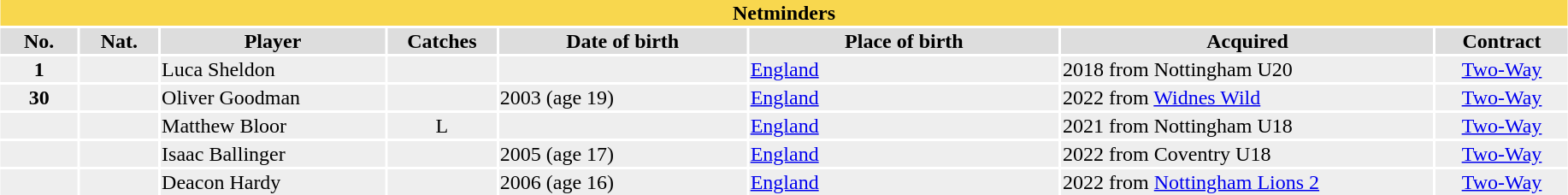<table class="toccolours"  style="width:97%; clear:both; margin:1.5em auto; text-align:center;">
<tr>
<th colspan="9" style="background:#f8d74e; color:#000000;” ">Netminders</th>
</tr>
<tr style="background:#ddd;">
<th width=5%>No.</th>
<th width=5%>Nat.</th>
<th !width=22%>Player</th>
<th width=7%>Catches</th>
<th width=16%>Date of birth</th>
<th width=20%>Place of birth</th>
<th width=24%>Acquired</th>
<td><strong>Contract</strong></td>
</tr>
<tr style="background:#eee;">
<td><strong>1</strong></td>
<td></td>
<td align=left>Luca Sheldon</td>
<td></td>
<td align=left></td>
<td align=left><a href='#'>England</a></td>
<td align=left>2018 from Nottingham U20</td>
<td><a href='#'>Two-Way</a></td>
</tr>
<tr style="background:#eee;">
<td><strong>30</strong></td>
<td></td>
<td align=left>Oliver Goodman</td>
<td></td>
<td align=left>2003 (age 19)</td>
<td align=left><a href='#'>England</a></td>
<td align=left>2022 from <a href='#'>Widnes Wild</a></td>
<td><a href='#'>Two-Way</a></td>
</tr>
<tr style="background:#eee;">
<td></td>
<td></td>
<td align=left>Matthew Bloor</td>
<td>L</td>
<td align=left></td>
<td align=left><a href='#'>England</a></td>
<td align=left>2021 from Nottingham U18</td>
<td><a href='#'>Two-Way</a></td>
</tr>
<tr style="background:#eee;">
<td></td>
<td></td>
<td align=left>Isaac Ballinger</td>
<td></td>
<td align=left>2005 (age 17)</td>
<td align=left><a href='#'>England</a></td>
<td align=left>2022 from Coventry U18</td>
<td><a href='#'>Two-Way</a></td>
</tr>
<tr style="background:#eee;">
<td></td>
<td></td>
<td align=left>Deacon Hardy</td>
<td></td>
<td align=left>2006 (age 16)</td>
<td align=left><a href='#'>England</a></td>
<td align=left>2022 from <a href='#'>Nottingham Lions 2</a></td>
<td><a href='#'>Two-Way</a></td>
</tr>
</table>
